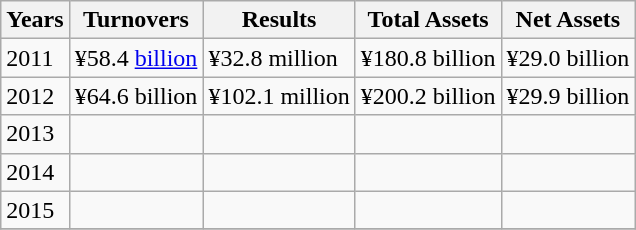<table class="wikitable" border="1">
<tr>
<th>Years</th>
<th>Turnovers</th>
<th>Results</th>
<th>Total Assets</th>
<th>Net Assets</th>
</tr>
<tr>
<td>2011</td>
<td>¥58.4 <a href='#'>billion</a></td>
<td>¥32.8 million</td>
<td>¥180.8 billion</td>
<td>¥29.0 billion</td>
</tr>
<tr>
<td>2012</td>
<td> ¥64.6 billion</td>
<td> ¥102.1 million</td>
<td> ¥200.2 billion</td>
<td> ¥29.9 billion</td>
</tr>
<tr>
<td>2013</td>
<td></td>
<td></td>
<td></td>
<td></td>
</tr>
<tr>
<td>2014</td>
<td></td>
<td></td>
<td></td>
<td></td>
</tr>
<tr>
<td>2015</td>
<td></td>
<td></td>
<td></td>
<td></td>
</tr>
<tr>
</tr>
</table>
